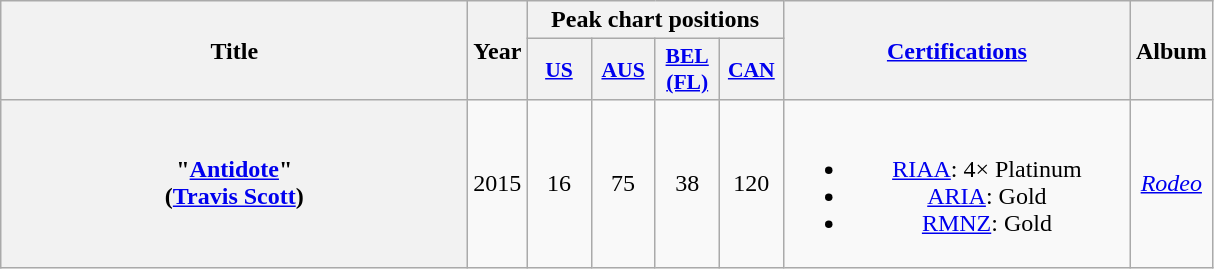<table class="wikitable plainrowheaders" style="text-align:center;" border="1">
<tr>
<th scope="col" rowspan="2" style="width:19em;">Title</th>
<th scope="col" rowspan="2">Year</th>
<th scope="col" colspan="4">Peak chart positions</th>
<th scope="col" rowspan="2" style="width:14em;"><a href='#'>Certifications</a></th>
<th scope="col" rowspan="2">Album</th>
</tr>
<tr>
<th scope="col" style="width:2.5em;font-size:90%;"><a href='#'>US</a></th>
<th scope="col" style="width:2.5em;font-size:90%;"><a href='#'>AUS</a></th>
<th scope="col" style="width:2.5em;font-size:90%;"><a href='#'>BEL<br>(FL)</a></th>
<th scope="col" style="width:2.5em;font-size:90%;"><a href='#'>CAN</a></th>
</tr>
<tr>
<th scope="row">"<a href='#'>Antidote</a>"<br><span>(<a href='#'>Travis Scott</a>)</span></th>
<td rowspan="1">2015</td>
<td>16</td>
<td>75</td>
<td>38</td>
<td>120</td>
<td><br><ul><li><a href='#'>RIAA</a>: 4× Platinum</li><li><a href='#'>ARIA</a>: Gold</li><li><a href='#'>RMNZ</a>: Gold</li></ul></td>
<td rowspawn="1"><em><a href='#'>Rodeo</a></em></td>
</tr>
</table>
